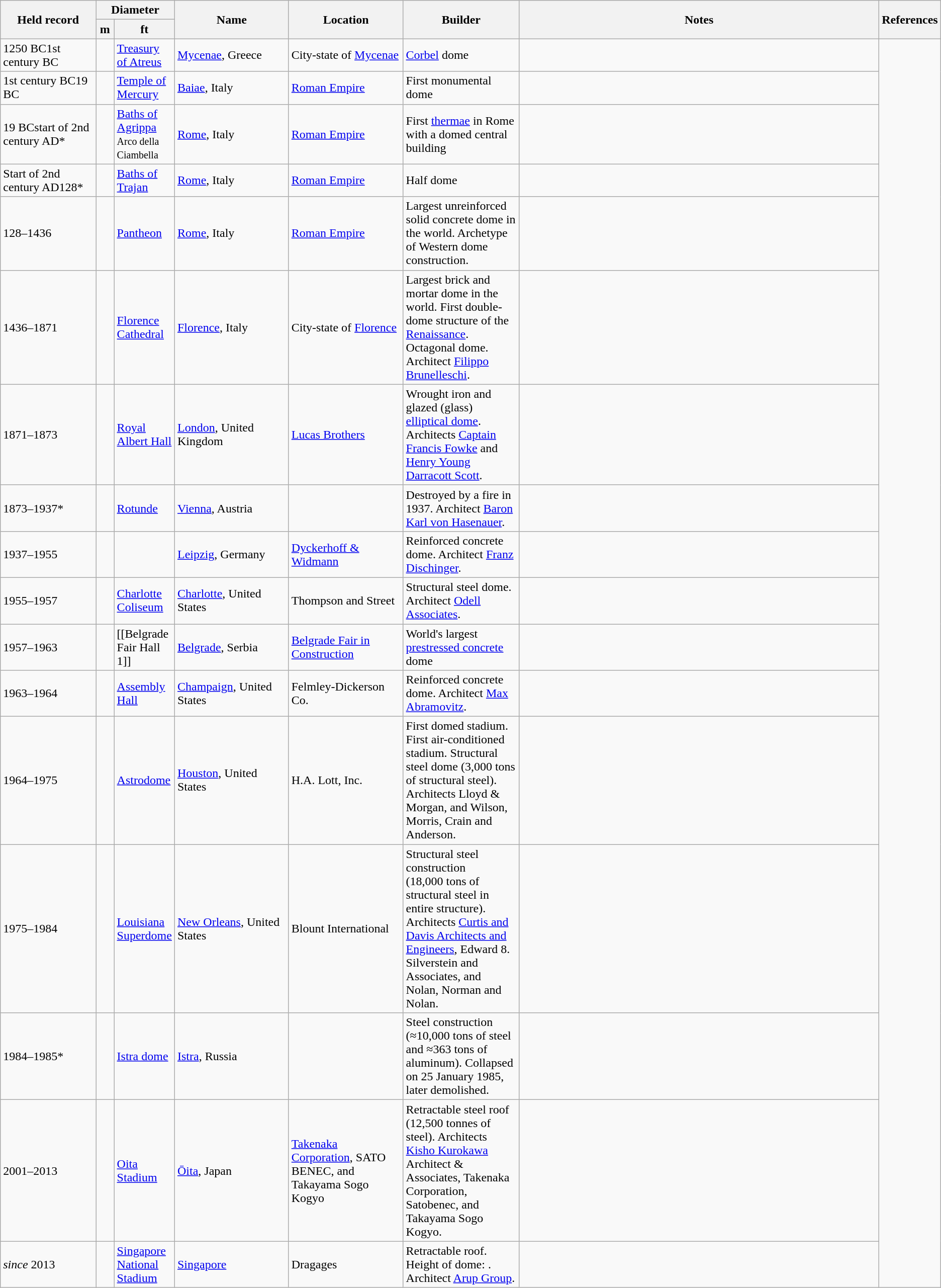<table class="wikitable sortable">
<tr>
<th rowspan=2 width="11%">Held record</th>
<th colspan=2 width="4%"; data-sort-type="number">Diameter</th>
<th rowspan=2 width="13%">Name</th>
<th rowspan=2 width="13%">Location</th>
<th rowspan=2 width="13%">Builder</th>
<th rowspan=2 width="44%">Notes</th>
<th rowspan=2 width="2%">References</th>
</tr>
<tr>
<th width="2%">m</th>
<th width="2%">ft</th>
</tr>
<tr>
<td>1250 BC1st century BC</td>
<td></td>
<td><a href='#'>Treasury of Atreus</a></td>
<td><a href='#'>Mycenae</a>, Greece</td>
<td>City-state of <a href='#'>Mycenae</a></td>
<td><a href='#'>Corbel</a> dome</td>
<td></td>
</tr>
<tr>
<td>1st century BC19 BC</td>
<td></td>
<td><a href='#'>Temple of Mercury</a></td>
<td><a href='#'>Baiae</a>, Italy</td>
<td><a href='#'>Roman Empire</a></td>
<td>First monumental dome</td>
<td></td>
</tr>
<tr>
<td>19 BCstart of 2nd century AD*</td>
<td></td>
<td><a href='#'>Baths of Agrippa</a><br><small>Arco della Ciambella</small></td>
<td><a href='#'>Rome</a>, Italy</td>
<td><a href='#'>Roman Empire</a></td>
<td>First <a href='#'>thermae</a> in Rome with a domed central building</td>
<td></td>
</tr>
<tr>
<td>Start of 2nd century AD128*</td>
<td></td>
<td><a href='#'>Baths of Trajan</a></td>
<td><a href='#'>Rome</a>, Italy</td>
<td><a href='#'>Roman Empire</a></td>
<td>Half dome</td>
<td></td>
</tr>
<tr>
<td>128–1436</td>
<td></td>
<td><a href='#'>Pantheon</a></td>
<td><a href='#'>Rome</a>, Italy</td>
<td><a href='#'>Roman Empire</a></td>
<td>Largest unreinforced solid concrete dome in the world. Archetype of Western dome construction.</td>
<td></td>
</tr>
<tr>
<td>1436–1871</td>
<td></td>
<td><a href='#'>Florence Cathedral</a></td>
<td><a href='#'>Florence</a>, Italy</td>
<td>City-state of <a href='#'>Florence</a></td>
<td>Largest brick and mortar dome in the world. First double-dome structure of the <a href='#'>Renaissance</a>. Octagonal dome. Architect <a href='#'>Filippo Brunelleschi</a>.</td>
<td></td>
</tr>
<tr>
<td>1871–1873</td>
<td></td>
<td><a href='#'>Royal Albert Hall</a></td>
<td><a href='#'>London</a>, United Kingdom</td>
<td><a href='#'>Lucas Brothers</a></td>
<td>Wrought iron and glazed (glass) <a href='#'>elliptical dome</a>. Architects <a href='#'>Captain Francis Fowke</a> and <a href='#'>Henry Young Darracott Scott</a>.</td>
<td></td>
</tr>
<tr>
<td>1873–1937*</td>
<td></td>
<td><a href='#'>Rotunde</a></td>
<td><a href='#'>Vienna</a>, Austria</td>
<td></td>
<td>Destroyed by a fire in 1937. Architect <a href='#'>Baron Karl von Hasenauer</a>.</td>
<td></td>
</tr>
<tr>
<td>1937–1955</td>
<td></td>
<td></td>
<td><a href='#'>Leipzig</a>, Germany</td>
<td><a href='#'>Dyckerhoff & Widmann</a></td>
<td>Reinforced concrete dome. Architect <a href='#'>Franz Dischinger</a>.</td>
<td></td>
</tr>
<tr>
<td>1955–1957</td>
<td></td>
<td><a href='#'>Charlotte Coliseum</a></td>
<td><a href='#'>Charlotte</a>, United States</td>
<td>Thompson and Street</td>
<td>Structural steel dome. Architect <a href='#'>Odell Associates</a>.</td>
<td></td>
</tr>
<tr>
<td>1957–1963</td>
<td></td>
<td>[[Belgrade Fair  Hall 1]]</td>
<td><a href='#'>Belgrade</a>, Serbia</td>
<td><a href='#'>Belgrade Fair in Construction</a></td>
<td>World's largest <a href='#'>prestressed concrete</a> dome</td>
<td></td>
</tr>
<tr>
<td>1963–1964</td>
<td></td>
<td><a href='#'>Assembly Hall</a></td>
<td><a href='#'>Champaign</a>, United States</td>
<td>Felmley-Dickerson Co.</td>
<td>Reinforced concrete dome. Architect <a href='#'>Max Abramovitz</a>.</td>
<td></td>
</tr>
<tr>
<td>1964–1975</td>
<td></td>
<td><a href='#'>Astrodome</a></td>
<td><a href='#'>Houston</a>, United States</td>
<td>H.A. Lott, Inc.</td>
<td>First domed stadium. First air-conditioned stadium. Structural steel dome (3,000 tons of structural steel). Architects Lloyd & Morgan, and Wilson, Morris, Crain and Anderson.</td>
<td></td>
</tr>
<tr>
<td>1975–1984</td>
<td></td>
<td><a href='#'>Louisiana Superdome</a></td>
<td><a href='#'>New Orleans</a>, United States</td>
<td>Blount International</td>
<td>Structural steel construction (18,000 tons of structural steel in entire structure). Architects <a href='#'>Curtis and Davis Architects and Engineers</a>, Edward 8. Silverstein and Associates, and Nolan, Norman and Nolan.</td>
<td></td>
</tr>
<tr>
<td>1984–1985*</td>
<td></td>
<td><a href='#'>Istra dome</a></td>
<td><a href='#'>Istra</a>, Russia</td>
<td></td>
<td>Steel construction (≈10,000 tons of steel and ≈363 tons of aluminum). Collapsed on 25 January 1985, later demolished.</td>
<td></td>
</tr>
<tr>
<td>2001–2013</td>
<td></td>
<td><a href='#'>Oita Stadium</a></td>
<td><a href='#'>Ōita</a>, Japan</td>
<td><a href='#'>Takenaka Corporation</a>, SATO BENEC, and Takayama Sogo Kogyo</td>
<td>Retractable steel roof (12,500 tonnes of steel). Architects <a href='#'>Kisho Kurokawa</a> Architect & Associates, Takenaka Corporation, Satobenec, and Takayama Sogo Kogyo.</td>
<td></td>
</tr>
<tr>
<td><em>since</em> 2013</td>
<td></td>
<td><a href='#'>Singapore National Stadium</a></td>
<td><a href='#'>Singapore</a></td>
<td>Dragages</td>
<td>Retractable roof. Height of dome: . Architect <a href='#'>Arup Group</a>.</td>
<td></td>
</tr>
</table>
